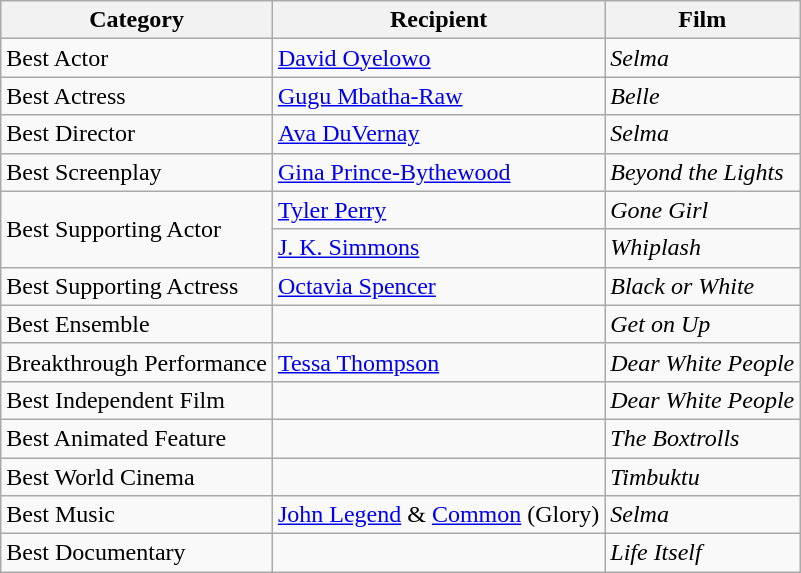<table class="wikitable">
<tr>
<th>Category</th>
<th>Recipient</th>
<th>Film</th>
</tr>
<tr>
<td>Best Actor</td>
<td><a href='#'>David Oyelowo</a></td>
<td><em>Selma</em></td>
</tr>
<tr>
<td>Best Actress</td>
<td><a href='#'>Gugu Mbatha-Raw</a></td>
<td><em>Belle</em></td>
</tr>
<tr>
<td>Best Director</td>
<td><a href='#'>Ava DuVernay</a></td>
<td><em>Selma</em></td>
</tr>
<tr>
<td>Best Screenplay</td>
<td><a href='#'>Gina Prince-Bythewood</a></td>
<td><em>Beyond the Lights</em></td>
</tr>
<tr>
<td rowspan="2">Best Supporting Actor</td>
<td><a href='#'>Tyler Perry</a></td>
<td><em>Gone Girl</em></td>
</tr>
<tr>
<td><a href='#'>J. K. Simmons</a></td>
<td><em>Whiplash</em></td>
</tr>
<tr>
<td>Best Supporting Actress</td>
<td><a href='#'>Octavia Spencer</a></td>
<td><em>Black or White</em></td>
</tr>
<tr>
<td>Best Ensemble</td>
<td></td>
<td><em>Get on Up</em></td>
</tr>
<tr>
<td>Breakthrough Performance</td>
<td><a href='#'>Tessa Thompson</a></td>
<td><em>Dear White People</em></td>
</tr>
<tr>
<td>Best Independent Film</td>
<td></td>
<td><em>Dear White People</em></td>
</tr>
<tr>
<td>Best Animated Feature</td>
<td></td>
<td><em>The Boxtrolls</em></td>
</tr>
<tr>
<td>Best World Cinema</td>
<td></td>
<td><em>Timbuktu</em></td>
</tr>
<tr>
<td>Best Music</td>
<td><a href='#'>John Legend</a> & <a href='#'>Common</a> (Glory)</td>
<td><em>Selma</em></td>
</tr>
<tr>
<td>Best Documentary</td>
<td></td>
<td><em>Life Itself</em></td>
</tr>
</table>
